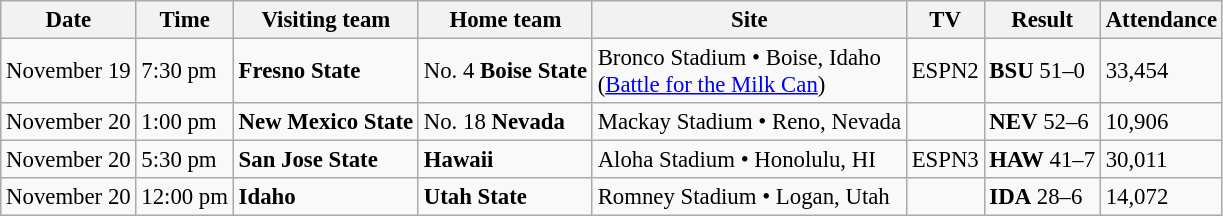<table class="wikitable" style="font-size:95%;">
<tr>
<th>Date</th>
<th>Time</th>
<th>Visiting team</th>
<th>Home team</th>
<th>Site</th>
<th>TV</th>
<th>Result</th>
<th>Attendance</th>
</tr>
<tr bgcolor=>
<td>November 19</td>
<td>7:30 pm</td>
<td><strong>Fresno State</strong></td>
<td>No. 4 <strong>Boise State</strong></td>
<td>Bronco Stadium • Boise, Idaho<br> (<a href='#'>Battle for the Milk Can</a>)</td>
<td>ESPN2</td>
<td><strong>BSU</strong> 51–0</td>
<td>33,454</td>
</tr>
<tr bgcolor=>
<td>November 20</td>
<td>1:00 pm</td>
<td><strong>New Mexico State</strong></td>
<td>No. 18 <strong>Nevada</strong></td>
<td>Mackay Stadium • Reno, Nevada</td>
<td></td>
<td><strong>NEV</strong> 52–6</td>
<td>10,906</td>
</tr>
<tr bgcolor=>
<td>November 20</td>
<td>5:30 pm</td>
<td><strong>San Jose State</strong></td>
<td><strong>Hawaii</strong></td>
<td>Aloha Stadium • Honolulu, HI</td>
<td>ESPN3</td>
<td><strong>HAW</strong> 41–7</td>
<td>30,011</td>
</tr>
<tr bgcolor=>
<td>November 20</td>
<td>12:00 pm</td>
<td><strong>Idaho</strong></td>
<td><strong>Utah State</strong></td>
<td>Romney Stadium • Logan, Utah</td>
<td></td>
<td><strong>IDA</strong> 28–6</td>
<td>14,072</td>
</tr>
</table>
